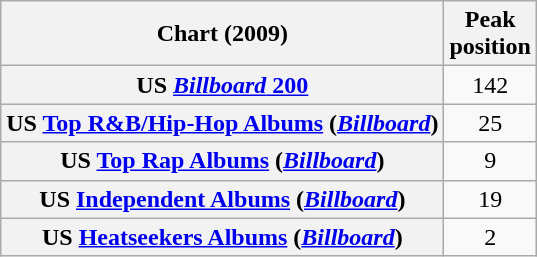<table class="wikitable plainrowheaders" style="text-align:center">
<tr>
<th scope="col">Chart (2009)</th>
<th scope="col">Peak<br> position</th>
</tr>
<tr>
<th scope="row">US <a href='#'><em>Billboard</em> 200</a></th>
<td>142</td>
</tr>
<tr>
<th scope="row">US <a href='#'>Top R&B/Hip-Hop Albums</a> (<em><a href='#'>Billboard</a></em>)</th>
<td>25</td>
</tr>
<tr>
<th scope="row">US <a href='#'>Top Rap Albums</a> (<em><a href='#'>Billboard</a></em>)</th>
<td>9</td>
</tr>
<tr>
<th scope="row">US <a href='#'>Independent Albums</a> (<em><a href='#'>Billboard</a></em>)</th>
<td>19</td>
</tr>
<tr>
<th scope="row">US <a href='#'>Heatseekers Albums</a> (<em><a href='#'>Billboard</a></em>)</th>
<td>2</td>
</tr>
</table>
